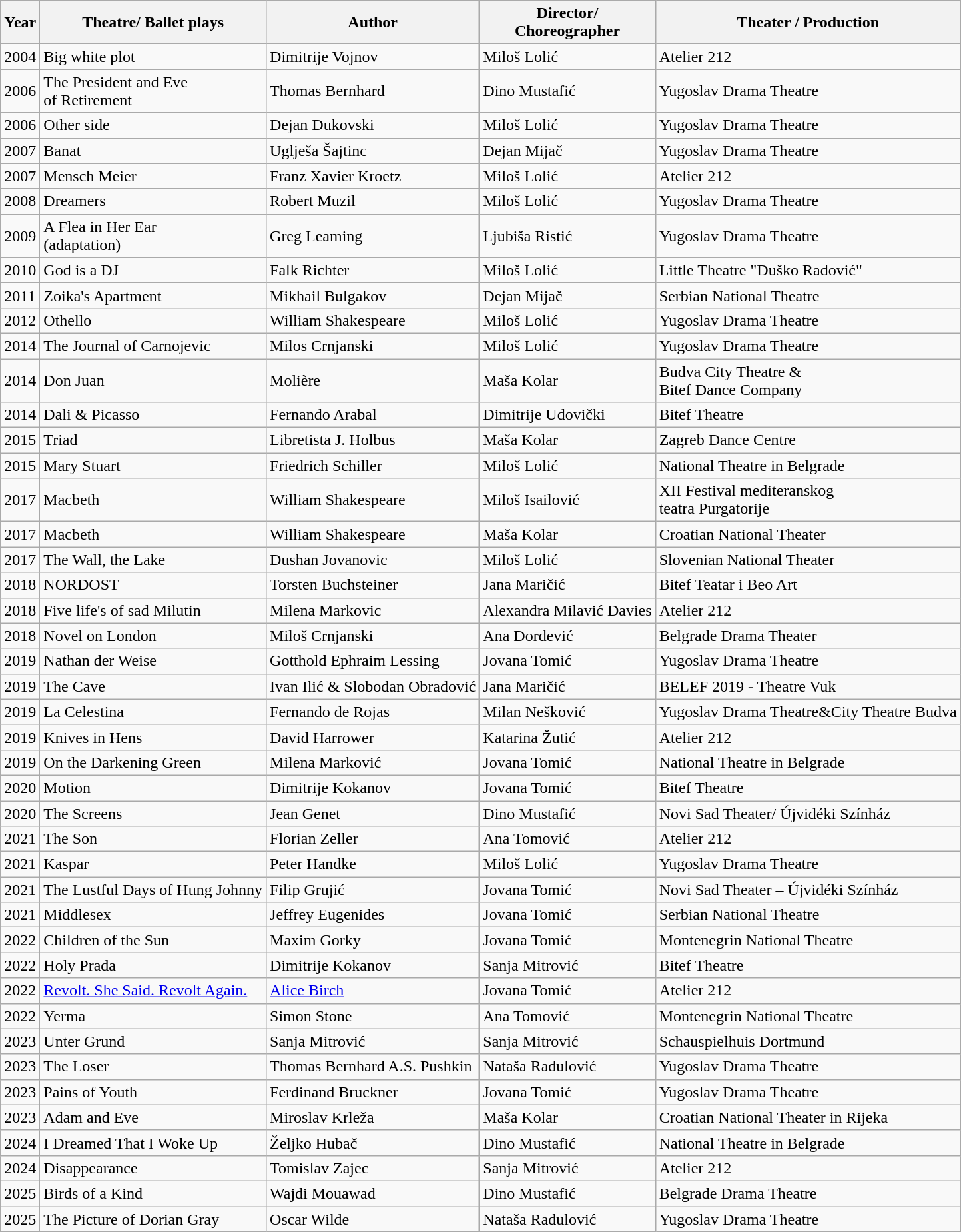<table class="wikitable">
<tr>
<th>Year</th>
<th>Theatre/ Ballet plays</th>
<th>Author</th>
<th>Director/<br>Choreographer</th>
<th>Theater / Production</th>
</tr>
<tr>
<td>2004</td>
<td>Big white plot</td>
<td>Dimitrije Vojnov</td>
<td>Miloš Lolić</td>
<td>Atelier 212</td>
</tr>
<tr>
<td>2006</td>
<td>The President and Eve <br>of Retirement</td>
<td>Thomas Bernhard</td>
<td>Dino Mustafić</td>
<td>Yugoslav Drama Theatre</td>
</tr>
<tr>
<td>2006</td>
<td>Other side</td>
<td>Dejan Dukovski</td>
<td>Miloš Lolić</td>
<td>Yugoslav Drama Theatre</td>
</tr>
<tr>
<td>2007</td>
<td>Banat</td>
<td>Uglješa Šajtinc</td>
<td>Dejan Mijač</td>
<td>Yugoslav Drama Theatre</td>
</tr>
<tr>
<td>2007</td>
<td>Mensch Meier</td>
<td>Franz Xavier Kroetz</td>
<td>Miloš Lolić</td>
<td>Atelier 212</td>
</tr>
<tr>
<td>2008</td>
<td>Dreamers</td>
<td>Robert Muzil</td>
<td>Miloš Lolić</td>
<td>Yugoslav Drama Theatre</td>
</tr>
<tr>
<td>2009</td>
<td>A Flea in Her Ear<br>(adaptation)</td>
<td>Greg Leaming</td>
<td>Ljubiša Ristić</td>
<td>Yugoslav Drama Theatre</td>
</tr>
<tr>
<td>2010</td>
<td>God is a DJ</td>
<td>Falk Richter</td>
<td>Miloš Lolić</td>
<td>Little Theatre "Duško Radović"</td>
</tr>
<tr>
<td>2011</td>
<td>Zoika's Apartment</td>
<td>Mikhail Bulgakov</td>
<td>Dejan Mijač</td>
<td>Serbian National Theatre</td>
</tr>
<tr>
<td>2012</td>
<td>Othello</td>
<td>William Shakespeare</td>
<td>Miloš Lolić</td>
<td>Yugoslav Drama Theatre</td>
</tr>
<tr>
<td>2014</td>
<td>The Journal of Carnojevic</td>
<td>Milos Crnjanski</td>
<td>Miloš Lolić</td>
<td>Yugoslav Drama Theatre</td>
</tr>
<tr>
<td>2014</td>
<td>Don Juan</td>
<td>Molière</td>
<td>Maša Kolar</td>
<td>Budva City Theatre &<br>Bitef Dance Company</td>
</tr>
<tr>
<td>2014</td>
<td>Dali & Picasso</td>
<td>Fernando Arabal</td>
<td>Dimitrije Udovički</td>
<td>Bitef Theatre</td>
</tr>
<tr>
<td>2015</td>
<td>Triad</td>
<td>Libretista J. Holbus</td>
<td>Maša Kolar</td>
<td>Zagreb Dance Centre</td>
</tr>
<tr>
<td>2015</td>
<td>Mary Stuart</td>
<td>Friedrich Schiller</td>
<td>Miloš Lolić</td>
<td>National Theatre in Belgrade</td>
</tr>
<tr>
<td>2017</td>
<td>Macbeth</td>
<td>William Shakespeare</td>
<td>Miloš Isailović</td>
<td>XII Festival mediteranskog<br>teatra Purgatorije</td>
</tr>
<tr>
<td>2017</td>
<td>Macbeth</td>
<td>William Shakespeare</td>
<td>Maša Kolar</td>
<td>Croatian National Theater</td>
</tr>
<tr>
<td>2017</td>
<td>The Wall, the Lake</td>
<td>Dushan Jovanovic</td>
<td>Miloš Lolić</td>
<td>Slovenian National Theater</td>
</tr>
<tr>
<td>2018</td>
<td>NORDOST</td>
<td>Torsten Buchsteiner</td>
<td>Jana Maričić</td>
<td>Bitef Teatar i Beo Art</td>
</tr>
<tr>
<td>2018</td>
<td>Five life's of sad Milutin</td>
<td>Milena Markovic</td>
<td>Alexandra Milavić Davies</td>
<td>Atelier 212</td>
</tr>
<tr>
<td>2018</td>
<td>Novel on London</td>
<td>Miloš Crnjanski</td>
<td>Ana Đorđević</td>
<td>Belgrade Drama Theater</td>
</tr>
<tr>
<td>2019</td>
<td>Nathan der Weise</td>
<td>Gotthold Ephraim Lessing</td>
<td>Jovana Tomić</td>
<td>Yugoslav Drama Theatre</td>
</tr>
<tr>
<td>2019</td>
<td>The Cave</td>
<td>Ivan Ilić & Slobodan Obradović</td>
<td>Jana Maričić</td>
<td>BELEF 2019 - Theatre Vuk</td>
</tr>
<tr>
<td>2019</td>
<td>La Celestina</td>
<td>Fernando de Rojas</td>
<td>Milan Nešković</td>
<td>Yugoslav Drama Theatre&City Theatre Budva</td>
</tr>
<tr>
<td>2019</td>
<td>Knives in Hens</td>
<td>David Harrower</td>
<td>Katarina Žutić</td>
<td>Atelier 212</td>
</tr>
<tr>
<td>2019</td>
<td>On the Darkening Green</td>
<td>Milena Marković</td>
<td>Jovana Tomić</td>
<td>National Theatre in Belgrade</td>
</tr>
<tr>
<td>2020</td>
<td>Motion</td>
<td>Dimitrije Kokanov</td>
<td>Jovana Tomić</td>
<td>Bitef Theatre</td>
</tr>
<tr>
<td>2020</td>
<td>The Screens</td>
<td>Jean Genet</td>
<td>Dino Mustafić</td>
<td>Novi Sad Theater/ Újvidéki Színház</td>
</tr>
<tr>
<td>2021</td>
<td>The Son</td>
<td>Florian Zeller</td>
<td>Ana Tomović</td>
<td>Atelier 212</td>
</tr>
<tr>
<td>2021</td>
<td>Kaspar</td>
<td>Peter Handke</td>
<td>Miloš Lolić</td>
<td>Yugoslav Drama Theatre</td>
</tr>
<tr>
<td>2021</td>
<td>The Lustful Days of Hung Johnny</td>
<td>Filip Grujić</td>
<td>Jovana Tomić</td>
<td>Novi Sad Theater – Újvidéki Színház</td>
</tr>
<tr>
<td>2021</td>
<td>Middlesex</td>
<td>Jeffrey Eugenides</td>
<td>Jovana Tomić</td>
<td>Serbian National Theatre</td>
</tr>
<tr>
<td>2022</td>
<td>Children of the Sun</td>
<td>Maxim Gorky</td>
<td>Jovana Tomić</td>
<td>Montenegrin National Theatre</td>
</tr>
<tr>
<td>2022</td>
<td>Holy Prada</td>
<td>Dimitrije Kokanov</td>
<td>Sanja Mitrović</td>
<td>Bitef Theatre</td>
</tr>
<tr>
<td>2022</td>
<td><a href='#'>Revolt. She Said. Revolt Again.</a></td>
<td><a href='#'>Alice Birch</a></td>
<td>Jovana Tomić</td>
<td>Atelier 212</td>
</tr>
<tr>
<td>2022</td>
<td>Yerma</td>
<td>Simon Stone</td>
<td>Ana Tomović</td>
<td>Montenegrin National Theatre</td>
</tr>
<tr>
<td>2023</td>
<td>Unter Grund</td>
<td>Sanja Mitrović</td>
<td>Sanja Mitrović</td>
<td>Schauspielhuis Dortmund</td>
</tr>
<tr>
<td>2023</td>
<td>The Loser</td>
<td>Thomas Bernhard A.S. Pushkin</td>
<td>Nataša Radulović</td>
<td>Yugoslav Drama Theatre</td>
</tr>
<tr>
<td>2023</td>
<td>Pains of Youth</td>
<td>Ferdinand Bruckner</td>
<td>Jovana Tomić</td>
<td>Yugoslav Drama Theatre</td>
</tr>
<tr>
<td>2023</td>
<td>Adam and Eve</td>
<td>Miroslav Krleža</td>
<td>Maša Kolar</td>
<td>Croatian National Theater in Rijeka</td>
</tr>
<tr>
<td>2024</td>
<td>I Dreamed That I Woke Up</td>
<td>Željko Hubač</td>
<td>Dino Mustafić</td>
<td>National Theatre in Belgrade</td>
</tr>
<tr>
<td>2024</td>
<td>Disappearance</td>
<td>Tomislav Zajec</td>
<td>Sanja Mitrović</td>
<td>Atelier 212</td>
</tr>
<tr>
<td>2025</td>
<td>Birds of a Kind</td>
<td>Wajdi Mouawad</td>
<td>Dino Mustafić</td>
<td>Belgrade Drama Theatre</td>
</tr>
<tr>
<td>2025</td>
<td>The Picture of Dorian Gray</td>
<td>Oscar Wilde</td>
<td>Nataša Radulović</td>
<td>Yugoslav Drama Theatre</td>
</tr>
</table>
